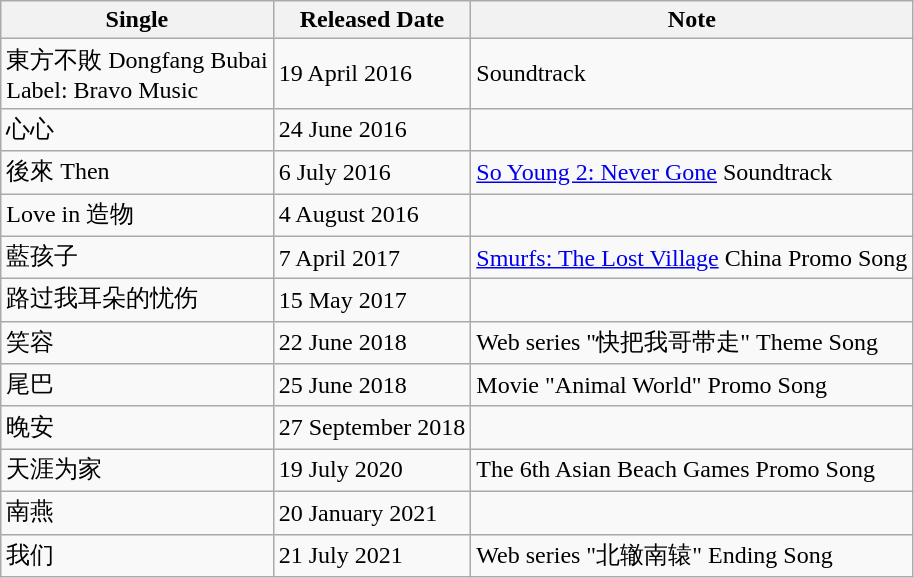<table class="wikitable">
<tr>
<th>Single</th>
<th>Released Date</th>
<th>Note</th>
</tr>
<tr>
<td>東方不敗 Dongfang Bubai<br>Label: Bravo Music</td>
<td>19 April 2016</td>
<td>Soundtrack</td>
</tr>
<tr>
<td>心心</td>
<td>24 June 2016</td>
<td></td>
</tr>
<tr>
<td>後來 Then</td>
<td>6 July 2016</td>
<td><a href='#'>So Young 2: Never Gone</a> Soundtrack</td>
</tr>
<tr>
<td>Love in 造物</td>
<td>4 August 2016</td>
<td></td>
</tr>
<tr>
<td>藍孩子</td>
<td>7 April 2017</td>
<td><a href='#'>Smurfs: The Lost Village</a> China Promo Song</td>
</tr>
<tr>
<td>路过我耳朵的忧伤</td>
<td>15 May 2017</td>
<td></td>
</tr>
<tr>
<td>笑容</td>
<td>22 June 2018</td>
<td>Web series "快把我哥带走" Theme Song</td>
</tr>
<tr>
<td>尾巴</td>
<td>25 June 2018</td>
<td>Movie "Animal World" Promo Song</td>
</tr>
<tr>
<td>晚安</td>
<td>27 September 2018</td>
<td></td>
</tr>
<tr>
<td>天涯为家</td>
<td>19 July 2020</td>
<td>The 6th Asian Beach Games Promo Song</td>
</tr>
<tr>
<td>南燕</td>
<td>20 January 2021</td>
<td></td>
</tr>
<tr>
<td>我们</td>
<td>21 July 2021</td>
<td>Web series "北辙南辕" Ending Song</td>
</tr>
</table>
